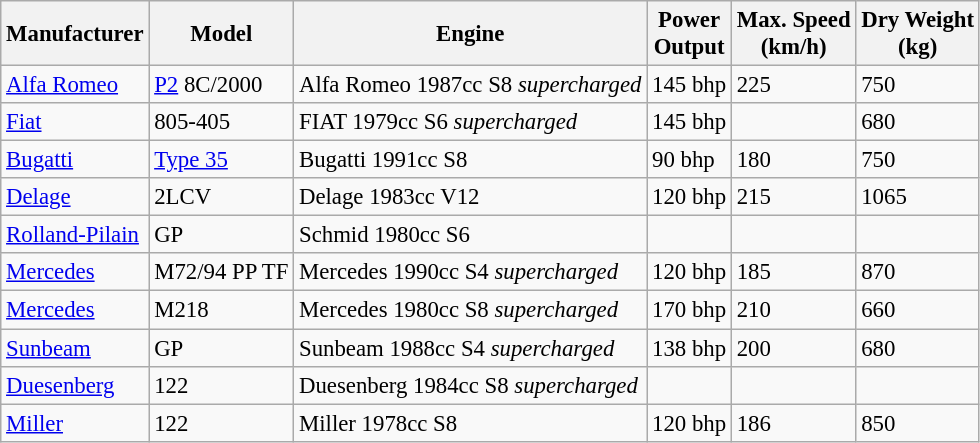<table class="wikitable" style="font-size: 95%;">
<tr>
<th>Manufacturer</th>
<th>Model</th>
<th>Engine</th>
<th>Power<br>Output</th>
<th>Max. Speed<br> (km/h)</th>
<th>Dry Weight<br> (kg)</th>
</tr>
<tr>
<td> <a href='#'>Alfa Romeo</a></td>
<td><a href='#'>P2</a> 8C/2000</td>
<td>Alfa Romeo 1987cc S8 <em>supercharged</em></td>
<td>145 bhp</td>
<td>225</td>
<td>750</td>
</tr>
<tr>
<td> <a href='#'>Fiat</a></td>
<td>805-405</td>
<td>FIAT 1979cc S6 <em>supercharged</em></td>
<td>145 bhp</td>
<td></td>
<td>680</td>
</tr>
<tr>
<td> <a href='#'>Bugatti</a></td>
<td><a href='#'>Type 35</a></td>
<td>Bugatti 1991cc S8</td>
<td>90 bhp</td>
<td>180</td>
<td>750</td>
</tr>
<tr>
<td> <a href='#'>Delage</a></td>
<td>2LCV</td>
<td>Delage 1983cc V12</td>
<td>120 bhp</td>
<td>215</td>
<td>1065</td>
</tr>
<tr>
<td> <a href='#'>Rolland-Pilain</a><br></td>
<td>GP</td>
<td>Schmid 1980cc S6</td>
<td></td>
<td></td>
<td></td>
</tr>
<tr>
<td> <a href='#'>Mercedes</a></td>
<td>M72/94 PP TF</td>
<td>Mercedes 1990cc S4 <em>supercharged</em></td>
<td>120 bhp</td>
<td>185</td>
<td>870</td>
</tr>
<tr>
<td> <a href='#'>Mercedes</a></td>
<td>M218</td>
<td>Mercedes 1980cc S8 <em>supercharged</em></td>
<td>170 bhp</td>
<td>210</td>
<td>660</td>
</tr>
<tr>
<td> <a href='#'>Sunbeam</a></td>
<td>GP</td>
<td>Sunbeam 1988cc S4 <em>supercharged</em></td>
<td>138 bhp</td>
<td>200</td>
<td>680</td>
</tr>
<tr>
<td> <a href='#'>Duesenberg</a></td>
<td>122</td>
<td>Duesenberg 1984cc S8 <em>supercharged</em></td>
<td></td>
<td></td>
<td></td>
</tr>
<tr>
<td> <a href='#'>Miller</a></td>
<td>122</td>
<td>Miller 1978cc S8</td>
<td>120 bhp</td>
<td>186</td>
<td>850</td>
</tr>
</table>
